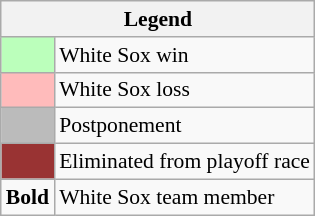<table class="wikitable" style="font-size:90%">
<tr>
<th colspan="2">Legend</th>
</tr>
<tr>
<td style="background:#bfb;"> </td>
<td>White Sox win</td>
</tr>
<tr>
<td style="background:#fbb;"> </td>
<td>White Sox loss</td>
</tr>
<tr>
<td style="background:#bbb;"> </td>
<td>Postponement</td>
</tr>
<tr>
<td style="background:#933;"> </td>
<td>Eliminated from playoff race</td>
</tr>
<tr>
<td><strong>Bold</strong></td>
<td>White Sox team member</td>
</tr>
</table>
